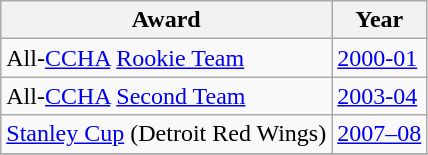<table class="wikitable">
<tr>
<th>Award</th>
<th>Year</th>
</tr>
<tr>
<td>All-<a href='#'>CCHA</a> <a href='#'>Rookie Team</a></td>
<td><a href='#'>2000-01</a></td>
</tr>
<tr>
<td>All-<a href='#'>CCHA</a> <a href='#'>Second Team</a></td>
<td><a href='#'>2003-04</a></td>
</tr>
<tr>
<td><a href='#'>Stanley Cup</a> (Detroit Red Wings)</td>
<td><a href='#'>2007–08</a></td>
</tr>
<tr>
</tr>
</table>
